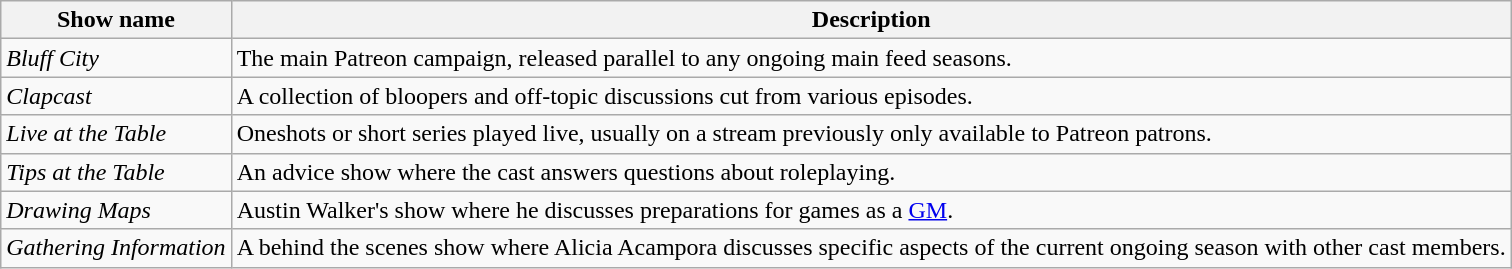<table class="wikitable">
<tr>
<th>Show name</th>
<th>Description</th>
</tr>
<tr>
<td><em>Bluff City</em></td>
<td>The main Patreon campaign, released parallel to any ongoing main feed seasons.</td>
</tr>
<tr>
<td><em>Clapcast</em></td>
<td>A collection of bloopers and off-topic discussions cut from various episodes.</td>
</tr>
<tr>
<td><em>Live at the Table</em></td>
<td>Oneshots or short series played live, usually on a stream previously only available to Patreon patrons.</td>
</tr>
<tr>
<td><em>Tips at the Table</em></td>
<td>An advice show where the cast answers questions about roleplaying.</td>
</tr>
<tr>
<td><em>Drawing Maps</em></td>
<td>Austin Walker's show where he discusses preparations for games as a <a href='#'>GM</a>.</td>
</tr>
<tr>
<td><em>Gathering Information</em></td>
<td>A behind the scenes show where Alicia Acampora discusses specific aspects of the current ongoing season with other cast members.</td>
</tr>
</table>
